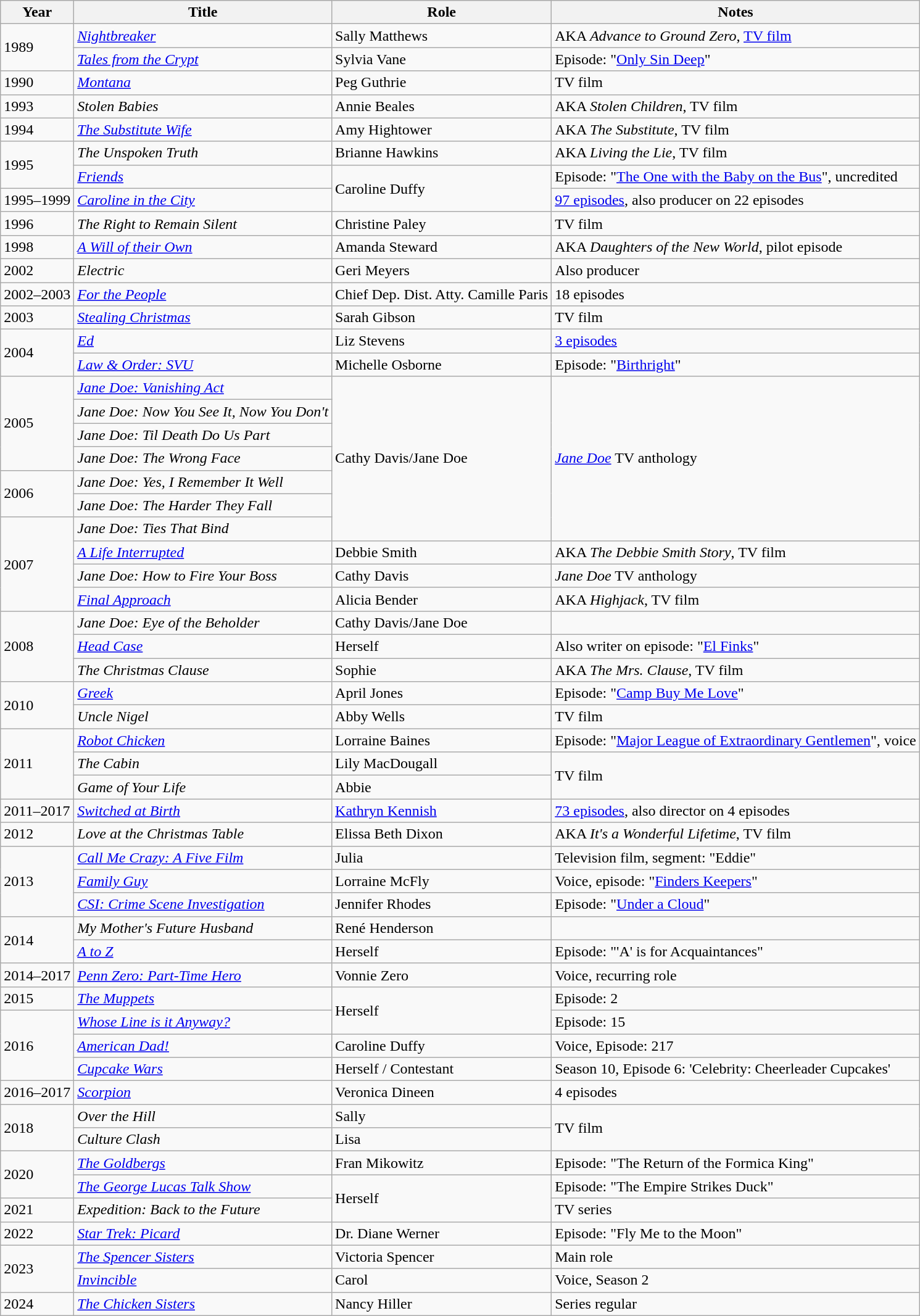<table class="wikitable sortable">
<tr>
<th>Year</th>
<th>Title</th>
<th>Role</th>
<th class="unsortable">Notes</th>
</tr>
<tr>
<td rowspan=2>1989</td>
<td><em><a href='#'>Nightbreaker</a></em></td>
<td>Sally Matthews</td>
<td>AKA <em>Advance to Ground Zero</em>, <a href='#'>TV film</a></td>
</tr>
<tr>
<td><em><a href='#'>Tales from the Crypt</a></em></td>
<td>Sylvia Vane</td>
<td>Episode: "<a href='#'>Only Sin Deep</a>"</td>
</tr>
<tr>
<td>1990</td>
<td><em><a href='#'>Montana</a></em></td>
<td>Peg Guthrie</td>
<td>TV film</td>
</tr>
<tr>
<td>1993</td>
<td><em>Stolen Babies</em></td>
<td>Annie Beales</td>
<td>AKA <em>Stolen Children</em>, TV film</td>
</tr>
<tr>
<td>1994</td>
<td><em><a href='#'>The Substitute Wife</a></em></td>
<td>Amy Hightower</td>
<td>AKA <em>The Substitute</em>, TV film</td>
</tr>
<tr>
<td rowspan=2>1995</td>
<td><em>The Unspoken Truth</em></td>
<td>Brianne Hawkins</td>
<td>AKA <em>Living the Lie</em>, TV film</td>
</tr>
<tr>
<td><em><a href='#'>Friends</a></em></td>
<td rowspan=2>Caroline Duffy</td>
<td>Episode: "<a href='#'>The One with the Baby on the Bus</a>", uncredited</td>
</tr>
<tr>
<td>1995–1999</td>
<td><em><a href='#'>Caroline in the City</a></em></td>
<td><a href='#'>97 episodes</a>, also producer on 22 episodes</td>
</tr>
<tr>
<td>1996</td>
<td><em>The Right to Remain Silent</em></td>
<td>Christine Paley</td>
<td>TV film</td>
</tr>
<tr>
<td>1998</td>
<td><em><a href='#'>A Will of their Own</a></em></td>
<td>Amanda Steward</td>
<td>AKA <em>Daughters of the New World</em>, pilot episode</td>
</tr>
<tr>
<td>2002</td>
<td><em>Electric</em></td>
<td>Geri Meyers</td>
<td>Also producer</td>
</tr>
<tr>
<td>2002–2003</td>
<td><em><a href='#'>For the People</a></em></td>
<td>Chief Dep. Dist. Atty. Camille Paris</td>
<td>18 episodes</td>
</tr>
<tr>
<td>2003</td>
<td><em><a href='#'>Stealing Christmas</a></em></td>
<td>Sarah Gibson</td>
<td>TV film</td>
</tr>
<tr>
<td rowspan=2>2004</td>
<td><em><a href='#'>Ed</a></em></td>
<td>Liz Stevens</td>
<td><a href='#'>3 episodes</a></td>
</tr>
<tr>
<td><em><a href='#'>Law & Order: SVU</a></em></td>
<td>Michelle Osborne</td>
<td>Episode: "<a href='#'>Birthright</a>"</td>
</tr>
<tr>
<td rowspan=4>2005</td>
<td><em><a href='#'>Jane Doe: Vanishing Act</a></em></td>
<td rowspan=7>Cathy Davis/Jane Doe</td>
<td rowspan=7><em><a href='#'>Jane Doe</a></em> TV anthology</td>
</tr>
<tr>
<td><em>Jane Doe: Now You See It, Now You Don't</em></td>
</tr>
<tr>
<td><em>Jane Doe: Til Death Do Us Part</em></td>
</tr>
<tr>
<td><em>Jane Doe: The Wrong Face</em></td>
</tr>
<tr>
<td rowspan=2>2006</td>
<td><em>Jane Doe: Yes, I Remember It Well</em></td>
</tr>
<tr>
<td><em>Jane Doe: The Harder They Fall</em></td>
</tr>
<tr>
<td rowspan=4>2007</td>
<td><em>Jane Doe: Ties That Bind</em></td>
</tr>
<tr>
<td><em><a href='#'>A Life Interrupted</a></em></td>
<td>Debbie Smith</td>
<td>AKA <em>The Debbie Smith Story</em>, TV film</td>
</tr>
<tr>
<td><em>Jane Doe: How to Fire Your Boss</em></td>
<td>Cathy Davis</td>
<td><em>Jane Doe</em> TV anthology</td>
</tr>
<tr>
<td><em><a href='#'>Final Approach</a></em></td>
<td>Alicia Bender</td>
<td>AKA <em>Highjack</em>, TV film</td>
</tr>
<tr>
<td rowspan=3>2008</td>
<td><em>Jane Doe: Eye of the Beholder</em></td>
<td>Cathy Davis/Jane Doe</td>
<td></td>
</tr>
<tr>
<td><em><a href='#'>Head Case</a></em></td>
<td>Herself</td>
<td>Also writer on episode: "<a href='#'>El Finks</a>"</td>
</tr>
<tr>
<td><em>The Christmas Clause</em></td>
<td>Sophie</td>
<td>AKA <em>The Mrs. Clause</em>, TV film</td>
</tr>
<tr>
<td rowspan=2>2010</td>
<td><em><a href='#'>Greek</a></em></td>
<td>April Jones</td>
<td>Episode: "<a href='#'>Camp Buy Me Love</a>"</td>
</tr>
<tr>
<td><em>Uncle Nigel</em></td>
<td>Abby Wells</td>
<td>TV film</td>
</tr>
<tr>
<td rowspan=3>2011</td>
<td><em><a href='#'>Robot Chicken</a></em></td>
<td>Lorraine Baines</td>
<td>Episode: "<a href='#'>Major League of Extraordinary Gentlemen</a>", voice</td>
</tr>
<tr>
<td><em>The Cabin</em></td>
<td>Lily MacDougall</td>
<td rowspan=2>TV film</td>
</tr>
<tr>
<td><em>Game of Your Life</em></td>
<td>Abbie</td>
</tr>
<tr>
<td>2011–2017</td>
<td><em><a href='#'>Switched at Birth</a></em></td>
<td><a href='#'>Kathryn Kennish</a></td>
<td><a href='#'>73 episodes</a>, also director on 4 episodes</td>
</tr>
<tr>
<td>2012</td>
<td><em>Love at the Christmas Table</em></td>
<td>Elissa Beth Dixon</td>
<td>AKA <em>It's a Wonderful Lifetime</em>, TV film</td>
</tr>
<tr>
<td rowspan=3>2013</td>
<td><em><a href='#'>Call Me Crazy: A Five Film</a></em></td>
<td>Julia</td>
<td>Television film, segment: "Eddie"</td>
</tr>
<tr>
<td><em><a href='#'>Family Guy</a></em></td>
<td>Lorraine McFly</td>
<td>Voice, episode: "<a href='#'>Finders Keepers</a>"</td>
</tr>
<tr>
<td><em><a href='#'>CSI: Crime Scene Investigation</a></em></td>
<td>Jennifer Rhodes</td>
<td>Episode: "<a href='#'>Under a Cloud</a>"</td>
</tr>
<tr>
<td rowspan=2>2014</td>
<td><em>My Mother's Future Husband</em></td>
<td>René Henderson</td>
<td></td>
</tr>
<tr>
<td><em><a href='#'>A to Z</a></em></td>
<td>Herself</td>
<td>Episode: "'A' is for Acquaintances"</td>
</tr>
<tr>
<td>2014–2017</td>
<td><em><a href='#'>Penn Zero: Part-Time Hero</a></em></td>
<td>Vonnie Zero</td>
<td>Voice, recurring role</td>
</tr>
<tr>
<td>2015</td>
<td><em><a href='#'>The Muppets</a></em></td>
<td rowspan=2>Herself</td>
<td>Episode: 2</td>
</tr>
<tr>
<td rowspan=3>2016</td>
<td><em><a href='#'>Whose Line is it Anyway?</a></em></td>
<td>Episode: 15</td>
</tr>
<tr>
<td><em><a href='#'>American Dad!</a></em></td>
<td>Caroline Duffy</td>
<td>Voice, Episode: 217</td>
</tr>
<tr>
<td><em><a href='#'>Cupcake Wars</a></em></td>
<td>Herself / Contestant</td>
<td>Season 10, Episode 6: 'Celebrity: Cheerleader Cupcakes'</td>
</tr>
<tr>
<td>2016–2017</td>
<td><em><a href='#'>Scorpion</a></em></td>
<td>Veronica Dineen</td>
<td>4 episodes</td>
</tr>
<tr>
<td rowspan=2>2018</td>
<td><em>Over the Hill </em></td>
<td>Sally</td>
<td rowspan=2>TV film</td>
</tr>
<tr>
<td><em>Culture Clash </em></td>
<td>Lisa</td>
</tr>
<tr>
<td rowspan=2>2020</td>
<td><em><a href='#'>The Goldbergs</a></em></td>
<td>Fran Mikowitz</td>
<td>Episode: "The Return of the Formica King"</td>
</tr>
<tr>
<td><em><a href='#'>The George Lucas Talk Show</a></em></td>
<td rowspan=2>Herself</td>
<td>Episode: "The Empire Strikes Duck"</td>
</tr>
<tr>
<td>2021</td>
<td><em>Expedition: Back to the Future</em></td>
<td>TV series</td>
</tr>
<tr>
<td>2022</td>
<td><em><a href='#'>Star Trek: Picard</a></em></td>
<td>Dr. Diane Werner</td>
<td>Episode: "Fly Me to the Moon"</td>
</tr>
<tr>
<td rowspan=2>2023</td>
<td><em><a href='#'>The Spencer Sisters</a></em></td>
<td>Victoria Spencer</td>
<td>Main role</td>
</tr>
<tr>
<td><em><a href='#'>Invincible</a></em></td>
<td>Carol</td>
<td>Voice, Season 2</td>
</tr>
<tr>
<td>2024</td>
<td><em><a href='#'>The Chicken Sisters</a></em></td>
<td>Nancy Hiller</td>
<td>Series regular</td>
</tr>
</table>
